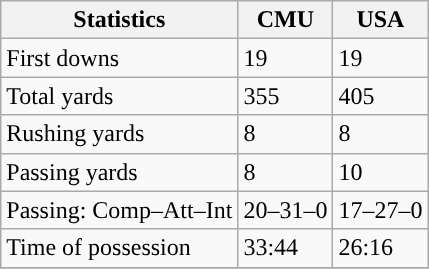<table class="wikitable" style="float: left;">
<tr>
<th>Statistics</th>
<th>CMU</th>
<th>USA</th>
</tr>
<tr>
<td>First downs</td>
<td>19</td>
<td>19</td>
</tr>
<tr>
<td>Total yards</td>
<td>355</td>
<td>405</td>
</tr>
<tr>
<td>Rushing yards</td>
<td>8</td>
<td>8</td>
</tr>
<tr>
<td>Passing yards</td>
<td>8</td>
<td>10</td>
</tr>
<tr>
<td>Passing: Comp–Att–Int</td>
<td>20–31–0</td>
<td>17–27–0</td>
</tr>
<tr>
<td>Time of possession</td>
<td>33:44</td>
<td>26:16</td>
</tr>
<tr>
</tr>
</table>
